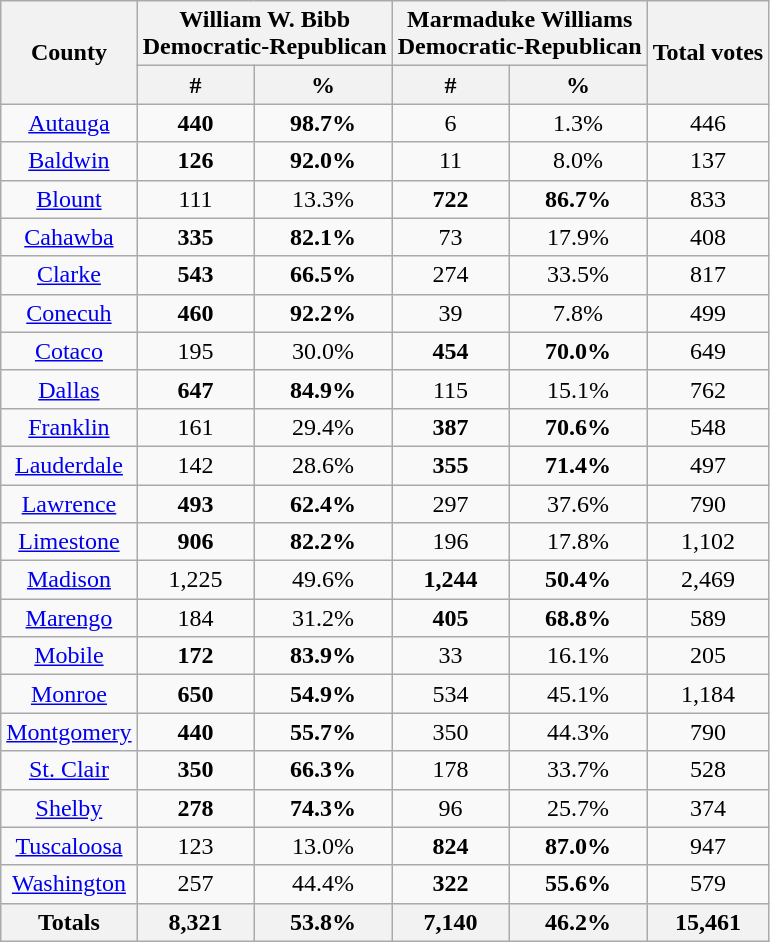<table class="wikitable sortable">
<tr>
<th rowspan="2">County</th>
<th colspan="2">William W. Bibb<br>Democratic-Republican</th>
<th colspan="2">Marmaduke Williams<br>Democratic-Republican</th>
<th rowspan="2">Total votes</th>
</tr>
<tr>
<th>#</th>
<th>%</th>
<th>#</th>
<th>%</th>
</tr>
<tr>
<td align="center"><a href='#'>Autauga</a></td>
<td align="center"><strong>440</strong></td>
<td align="center"><strong>98.7%</strong></td>
<td align="center">6</td>
<td align="center">1.3%</td>
<td align="center">446</td>
</tr>
<tr>
<td align="center"><a href='#'>Baldwin</a></td>
<td align="center"><strong>126</strong></td>
<td align="center"><strong>92.0%</strong></td>
<td align="center">11</td>
<td align="center">8.0%</td>
<td align="center">137</td>
</tr>
<tr>
<td align="center"><a href='#'>Blount</a></td>
<td align="center">111</td>
<td align="center">13.3%</td>
<td align="center"><strong>722</strong></td>
<td align="center"><strong>86.7%</strong></td>
<td align="center">833</td>
</tr>
<tr>
<td align="center"><a href='#'>Cahawba</a></td>
<td align="center"><strong>335</strong></td>
<td align="center"><strong>82.1%</strong></td>
<td align="center">73</td>
<td align="center">17.9%</td>
<td align="center">408</td>
</tr>
<tr>
<td align="center"><a href='#'>Clarke</a></td>
<td align="center"><strong>543</strong></td>
<td align="center"><strong>66.5%</strong></td>
<td align="center">274</td>
<td align="center">33.5%</td>
<td align="center">817</td>
</tr>
<tr>
<td align="center"><a href='#'>Conecuh</a></td>
<td align="center"><strong>460</strong></td>
<td align="center"><strong>92.2%</strong></td>
<td align="center">39</td>
<td align="center">7.8%</td>
<td align="center">499</td>
</tr>
<tr>
<td align="center"><a href='#'>Cotaco</a></td>
<td align="center">195</td>
<td align="center">30.0%</td>
<td align="center"><strong>454</strong></td>
<td align="center"><strong>70.0%</strong></td>
<td align="center">649</td>
</tr>
<tr>
<td align="center"><a href='#'>Dallas</a></td>
<td align="center"><strong>647</strong></td>
<td align="center"><strong>84.9%</strong></td>
<td align="center">115</td>
<td align="center">15.1%</td>
<td align="center">762</td>
</tr>
<tr>
<td align="center"><a href='#'>Franklin</a></td>
<td align="center">161</td>
<td align="center">29.4%</td>
<td align="center"><strong>387</strong></td>
<td align="center"><strong>70.6%</strong></td>
<td align="center">548</td>
</tr>
<tr>
<td align="center"><a href='#'>Lauderdale</a></td>
<td align="center">142</td>
<td align="center">28.6%</td>
<td align="center"><strong>355</strong></td>
<td align="center"><strong>71.4%</strong></td>
<td align="center">497</td>
</tr>
<tr>
<td align="center"><a href='#'>Lawrence</a></td>
<td align="center"><strong>493</strong></td>
<td align="center"><strong>62.4%</strong></td>
<td align="center">297</td>
<td align="center">37.6%</td>
<td align="center">790</td>
</tr>
<tr>
<td align="center"><a href='#'>Limestone</a></td>
<td align="center"><strong>906</strong></td>
<td align="center"><strong>82.2%</strong></td>
<td align="center">196</td>
<td align="center">17.8%</td>
<td align="center">1,102</td>
</tr>
<tr>
<td align="center"><a href='#'>Madison</a></td>
<td align="center">1,225</td>
<td align="center">49.6%</td>
<td align="center"><strong>1,244</strong></td>
<td align="center"><strong>50.4%</strong></td>
<td align="center">2,469</td>
</tr>
<tr>
<td align="center"><a href='#'>Marengo</a></td>
<td align="center">184</td>
<td align="center">31.2%</td>
<td align="center"><strong>405</strong></td>
<td align="center"><strong>68.8%</strong></td>
<td align="center">589</td>
</tr>
<tr>
<td align="center"><a href='#'>Mobile</a></td>
<td align="center"><strong>172</strong></td>
<td align="center"><strong>83.9%</strong></td>
<td align="center">33</td>
<td align="center">16.1%</td>
<td align="center">205</td>
</tr>
<tr>
<td align="center"><a href='#'>Monroe</a></td>
<td align="center"><strong>650</strong></td>
<td align="center"><strong>54.9%</strong></td>
<td align="center">534</td>
<td align="center">45.1%</td>
<td align="center">1,184</td>
</tr>
<tr>
<td align="center"><a href='#'>Montgomery</a></td>
<td align="center"><strong>440</strong></td>
<td align="center"><strong>55.7%</strong></td>
<td align="center">350</td>
<td align="center">44.3%</td>
<td align="center">790</td>
</tr>
<tr>
<td align="center"><a href='#'>St. Clair</a></td>
<td align="center"><strong>350</strong></td>
<td align="center"><strong>66.3%</strong></td>
<td align="center">178</td>
<td align="center">33.7%</td>
<td align="center">528</td>
</tr>
<tr>
<td align="center"><a href='#'>Shelby</a></td>
<td align="center"><strong>278</strong></td>
<td align="center"><strong>74.3%</strong></td>
<td align="center">96</td>
<td align="center">25.7%</td>
<td align="center">374</td>
</tr>
<tr>
<td align="center"><a href='#'>Tuscaloosa</a></td>
<td align="center">123</td>
<td align="center">13.0%</td>
<td align="center"><strong>824</strong></td>
<td align="center"><strong>87.0%</strong></td>
<td align="center">947</td>
</tr>
<tr>
<td align="center"><a href='#'>Washington</a></td>
<td align="center">257</td>
<td align="center">44.4%</td>
<td align="center"><strong>322</strong></td>
<td align="center"><strong>55.6%</strong></td>
<td align="center">579</td>
</tr>
<tr>
<th>Totals</th>
<th>8,321</th>
<th>53.8%</th>
<th>7,140</th>
<th>46.2%</th>
<th>15,461</th>
</tr>
</table>
